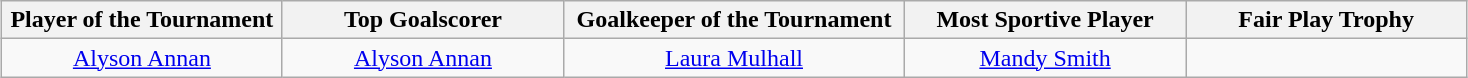<table class="wikitable" style="text-align:center; margin:auto;">
<tr>
<th style="width: 180px;">Player of the Tournament</th>
<th style="width: 180px;">Top Goalscorer</th>
<th style="width: 220px;">Goalkeeper of the Tournament</th>
<th style="width: 180px;">Most Sportive Player</th>
<th style="width: 180px;">Fair Play Trophy</th>
</tr>
<tr>
<td> <a href='#'>Alyson Annan</a></td>
<td> <a href='#'>Alyson Annan</a></td>
<td> <a href='#'>Laura Mulhall</a></td>
<td> <a href='#'>Mandy Smith</a></td>
<td></td>
</tr>
</table>
